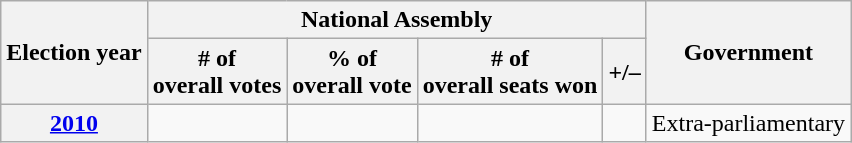<table class=wikitable>
<tr>
<th rowspan=2>Election year</th>
<th colspan=4>National Assembly</th>
<th rowspan=2>Government</th>
</tr>
<tr>
<th># of<br>overall votes</th>
<th>% of<br>overall vote</th>
<th># of<br>overall seats won</th>
<th>+/–</th>
</tr>
<tr>
<th><a href='#'>2010</a></th>
<td></td>
<td></td>
<td></td>
<td></td>
<td>Extra-parliamentary</td>
</tr>
</table>
